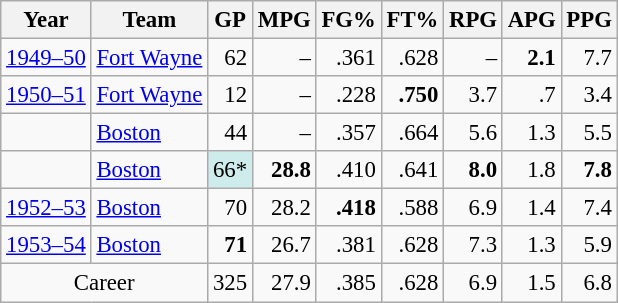<table class="wikitable sortable" style="font-size:95%; text-align:right;">
<tr>
<th>Year</th>
<th>Team</th>
<th>GP</th>
<th>MPG</th>
<th>FG%</th>
<th>FT%</th>
<th>RPG</th>
<th>APG</th>
<th>PPG</th>
</tr>
<tr>
<td style="text-align:left;"><a href='#'>1949–50</a></td>
<td style="text-align:left;"><a href='#'>Fort Wayne</a></td>
<td>62</td>
<td>–</td>
<td>.361</td>
<td>.628</td>
<td>–</td>
<td><strong>2.1</strong></td>
<td>7.7</td>
</tr>
<tr>
<td style="text-align:left;"><a href='#'>1950–51</a></td>
<td style="text-align:left;"><a href='#'>Fort Wayne</a></td>
<td>12</td>
<td>–</td>
<td>.228</td>
<td><strong>.750</strong></td>
<td>3.7</td>
<td>.7</td>
<td>3.4</td>
</tr>
<tr>
<td style="text-align:left;"></td>
<td style="text-align:left;"><a href='#'>Boston</a></td>
<td>44</td>
<td>–</td>
<td>.357</td>
<td>.664</td>
<td>5.6</td>
<td>1.3</td>
<td>5.5</td>
</tr>
<tr>
<td style="text-align:left;"></td>
<td style="text-align:left;"><a href='#'>Boston</a></td>
<td style="background:#CFECEC;">66*</td>
<td><strong>28.8</strong></td>
<td>.410</td>
<td>.641</td>
<td><strong>8.0</strong></td>
<td>1.8</td>
<td><strong>7.8</strong></td>
</tr>
<tr>
<td style="text-align:left;"><a href='#'>1952–53</a></td>
<td style="text-align:left;"><a href='#'>Boston</a></td>
<td>70</td>
<td>28.2</td>
<td><strong>.418</strong></td>
<td>.588</td>
<td>6.9</td>
<td>1.4</td>
<td>7.4</td>
</tr>
<tr>
<td style="text-align:left;"><a href='#'>1953–54</a></td>
<td style="text-align:left;"><a href='#'>Boston</a></td>
<td><strong>71</strong></td>
<td>26.7</td>
<td>.381</td>
<td>.628</td>
<td>7.3</td>
<td>1.3</td>
<td>5.9</td>
</tr>
<tr class="sortbottom">
<td style="text-align:center;" colspan="2">Career</td>
<td>325</td>
<td>27.9</td>
<td>.385</td>
<td>.628</td>
<td>6.9</td>
<td>1.5</td>
<td>6.8</td>
</tr>
</table>
